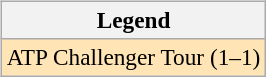<table>
<tr valign=top>
<td><br><table class="wikitable" style=font-size:97%>
<tr>
<th>Legend</th>
</tr>
<tr style="background:moccasin;">
<td>ATP Challenger Tour (1–1)</td>
</tr>
</table>
</td>
<td></td>
</tr>
</table>
